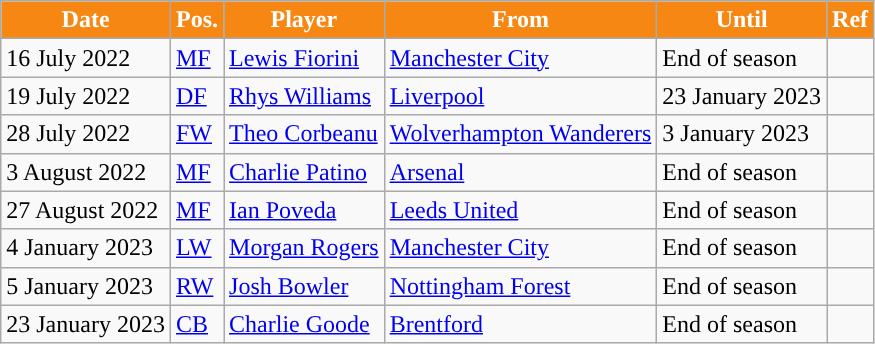<table class="wikitable plainrowheaders sortable">
<tr>
<th style="background:#F68712; color:#FFFFFF; ">Date</th>
<th style="background:#F68712; color:#FFFFFF; ">Pos.</th>
<th style="background:#F68712; color:#FFFFFF; ">Player</th>
<th style="background:#F68712; color:#FFFFFF; ">From</th>
<th style="background:#F68712; color:#FFFFFF; ">Until</th>
<th style="background:#F68712; color:#FFFFFF; ">Ref</th>
</tr>
<tr>
<td>16 July 2022</td>
<td><a href='#'>MF</a></td>
<td> <a href='#'>Lewis Fiorini</a></td>
<td><a href='#'>Manchester City</a></td>
<td>End of season</td>
<td></td>
</tr>
<tr>
<td>19 July 2022</td>
<td><a href='#'>DF</a></td>
<td> <a href='#'>Rhys Williams</a></td>
<td><a href='#'>Liverpool</a></td>
<td>23 January 2023</td>
<td></td>
</tr>
<tr>
<td>28 July 2022</td>
<td><a href='#'>FW</a></td>
<td> <a href='#'>Theo Corbeanu</a></td>
<td><a href='#'>Wolverhampton Wanderers</a></td>
<td>3 January 2023</td>
<td></td>
</tr>
<tr>
<td>3 August 2022</td>
<td><a href='#'>MF</a></td>
<td> <a href='#'>Charlie Patino</a></td>
<td><a href='#'>Arsenal</a></td>
<td>End of season</td>
<td></td>
</tr>
<tr>
<td>27 August 2022</td>
<td><a href='#'>MF</a></td>
<td> <a href='#'>Ian Poveda</a></td>
<td><a href='#'>Leeds United</a></td>
<td>End of season</td>
<td></td>
</tr>
<tr>
<td>4 January 2023</td>
<td><a href='#'>LW</a></td>
<td> <a href='#'>Morgan Rogers</a></td>
<td><a href='#'>Manchester City</a></td>
<td>End of season</td>
<td></td>
</tr>
<tr>
<td>5 January 2023</td>
<td><a href='#'>RW</a></td>
<td> <a href='#'>Josh Bowler</a></td>
<td><a href='#'>Nottingham Forest</a></td>
<td>End of season</td>
<td></td>
</tr>
<tr>
<td>23 January 2023</td>
<td><a href='#'>CB</a></td>
<td> <a href='#'>Charlie Goode</a></td>
<td><a href='#'>Brentford</a></td>
<td>End of season</td>
<td></td>
</tr>
</table>
